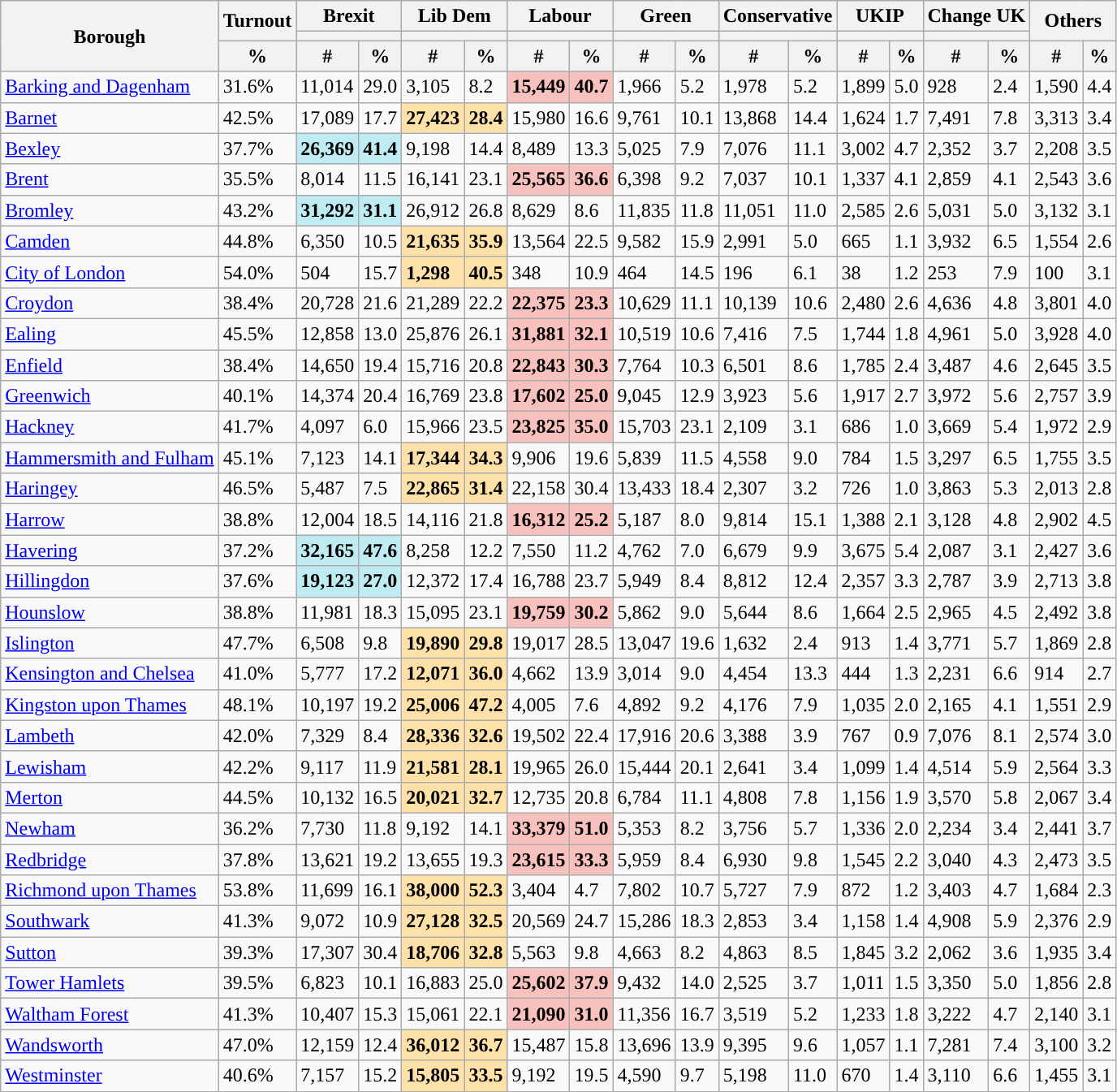<table class="wikitable sortable">
<tr>
<th rowspan=3>Borough</th>
<th rowspan=2>Turnout</th>
<th colspan="2">Brexit</th>
<th colspan="2">Lib Dem</th>
<th colspan="2">Labour</th>
<th colspan="2">Green</th>
<th colspan="2">Conservative</th>
<th colspan="2">UKIP</th>
<th colspan="2">Change UK</th>
<th colspan="2" rowspan="2">Others</th>
</tr>
<tr>
<th colspan="2" style="background:"></th>
<th colspan="2" style="background:"></th>
<th colspan="2" style="background:"></th>
<th colspan="2" style="background:"></th>
<th colspan="2" style="background:"></th>
<th colspan="2" style="background:"></th>
<th colspan="2" style="background:"></th>
</tr>
<tr>
<th>%</th>
<th>#</th>
<th>%</th>
<th>#</th>
<th>%</th>
<th>#</th>
<th>%</th>
<th>#</th>
<th>%</th>
<th>#</th>
<th>%</th>
<th>#</th>
<th>%</th>
<th>#</th>
<th>%</th>
<th>#</th>
<th>%</th>
</tr>
<tr>
<td><a href='#'>Barking and Dagenham</a></td>
<td>31.6%</td>
<td>11,014</td>
<td>29.0</td>
<td>3,105</td>
<td>8.2</td>
<td style="background:#F8C1BE"><strong>15,449</strong></td>
<td style="background:#F8C1BE"><strong>40.7</strong></td>
<td>1,966</td>
<td>5.2</td>
<td>1,978</td>
<td>5.2</td>
<td>1,899</td>
<td>5.0</td>
<td>928</td>
<td>2.4</td>
<td>1,590</td>
<td>4.4</td>
</tr>
<tr>
<td><a href='#'>Barnet</a></td>
<td>42.5%</td>
<td>17,089</td>
<td>17.7</td>
<td style="background:#FEE1A8"><strong>27,423</strong></td>
<td style="background:#FEE1A8"><strong>28.4</strong></td>
<td>15,980</td>
<td>16.6</td>
<td>9,761</td>
<td>10.1</td>
<td>13,868</td>
<td>14.4</td>
<td>1,624</td>
<td>1.7</td>
<td>7,491</td>
<td>7.8</td>
<td>3,313</td>
<td>3.4</td>
</tr>
<tr>
<td><a href='#'>Bexley</a></td>
<td>37.7%</td>
<td style="background:#BFEBF2;"><strong>26,369</strong></td>
<td style="background:#BFEBF2;"><strong>41.4</strong></td>
<td>9,198</td>
<td>14.4</td>
<td>8,489</td>
<td>13.3</td>
<td>5,025</td>
<td>7.9</td>
<td>7,076</td>
<td>11.1</td>
<td>3,002</td>
<td>4.7</td>
<td>2,352</td>
<td>3.7</td>
<td>2,208</td>
<td>3.5</td>
</tr>
<tr>
<td><a href='#'>Brent</a></td>
<td>35.5%</td>
<td>8,014</td>
<td>11.5</td>
<td>16,141</td>
<td>23.1</td>
<td style="background:#F8C1BE"><strong>25,565</strong></td>
<td style="background:#F8C1BE"><strong>36.6</strong></td>
<td>6,398</td>
<td>9.2</td>
<td>7,037</td>
<td>10.1</td>
<td>1,337</td>
<td>4.1</td>
<td>2,859</td>
<td>4.1</td>
<td>2,543</td>
<td>3.6</td>
</tr>
<tr>
<td><a href='#'>Bromley</a></td>
<td>43.2%</td>
<td style="background:#BFEBF2;"><strong>31,292</strong></td>
<td style="background:#BFEBF2;"><strong>31.1</strong></td>
<td>26,912</td>
<td>26.8</td>
<td>8,629</td>
<td>8.6</td>
<td>11,835</td>
<td>11.8</td>
<td>11,051</td>
<td>11.0</td>
<td>2,585</td>
<td>2.6</td>
<td>5,031</td>
<td>5.0</td>
<td>3,132</td>
<td>3.1</td>
</tr>
<tr>
<td><a href='#'>Camden</a></td>
<td>44.8%</td>
<td>6,350</td>
<td>10.5</td>
<td style="background:#FEE1A8"><strong>21,635</strong></td>
<td style="background:#FEE1A8"><strong>35.9</strong></td>
<td>13,564</td>
<td>22.5</td>
<td>9,582</td>
<td>15.9</td>
<td>2,991</td>
<td>5.0</td>
<td>665</td>
<td>1.1</td>
<td>3,932</td>
<td>6.5</td>
<td>1,554</td>
<td>2.6</td>
</tr>
<tr>
<td><a href='#'>City of London</a></td>
<td>54.0%</td>
<td>504</td>
<td>15.7</td>
<td style="background:#FEE1A8"><strong>1,298</strong></td>
<td style="background:#FEE1A8"><strong>40.5</strong></td>
<td>348</td>
<td>10.9</td>
<td>464</td>
<td>14.5</td>
<td>196</td>
<td>6.1</td>
<td>38</td>
<td>1.2</td>
<td>253</td>
<td>7.9</td>
<td>100</td>
<td>3.1</td>
</tr>
<tr>
<td><a href='#'>Croydon</a></td>
<td>38.4%</td>
<td>20,728</td>
<td>21.6</td>
<td>21,289</td>
<td>22.2</td>
<td style="background:#F8C1BE"><strong>22,375</strong></td>
<td style="background:#F8C1BE"><strong>23.3</strong></td>
<td>10,629</td>
<td>11.1</td>
<td>10,139</td>
<td>10.6</td>
<td>2,480</td>
<td>2.6</td>
<td>4,636</td>
<td>4.8</td>
<td>3,801</td>
<td>4.0</td>
</tr>
<tr>
<td><a href='#'>Ealing</a></td>
<td>45.5%</td>
<td>12,858</td>
<td>13.0</td>
<td>25,876</td>
<td>26.1</td>
<td style="background:#F8C1BE"><strong>31,881</strong></td>
<td style="background:#F8C1BE"><strong>32.1</strong></td>
<td>10,519</td>
<td>10.6</td>
<td>7,416</td>
<td>7.5</td>
<td>1,744</td>
<td>1.8</td>
<td>4,961</td>
<td>5.0</td>
<td>3,928</td>
<td>4.0</td>
</tr>
<tr>
<td><a href='#'>Enfield</a></td>
<td>38.4%</td>
<td>14,650</td>
<td>19.4</td>
<td>15,716</td>
<td>20.8</td>
<td style="background:#F8C1BE"><strong>22,843</strong></td>
<td style="background:#F8C1BE"><strong>30.3</strong></td>
<td>7,764</td>
<td>10.3</td>
<td>6,501</td>
<td>8.6</td>
<td>1,785</td>
<td>2.4</td>
<td>3,487</td>
<td>4.6</td>
<td>2,645</td>
<td>3.5</td>
</tr>
<tr>
<td><a href='#'>Greenwich</a></td>
<td>40.1%</td>
<td>14,374</td>
<td>20.4</td>
<td>16,769</td>
<td>23.8</td>
<td style="background:#F8C1BE"><strong>17,602</strong></td>
<td style="background:#F8C1BE"><strong>25.0</strong></td>
<td>9,045</td>
<td>12.9</td>
<td>3,923</td>
<td>5.6</td>
<td>1,917</td>
<td>2.7</td>
<td>3,972</td>
<td>5.6</td>
<td>2,757</td>
<td>3.9</td>
</tr>
<tr>
<td><a href='#'>Hackney</a></td>
<td>41.7%</td>
<td>4,097</td>
<td>6.0</td>
<td>15,966</td>
<td>23.5</td>
<td style="background:#F8C1BE"><strong>23,825</strong></td>
<td style="background:#F8C1BE"><strong>35.0</strong></td>
<td>15,703</td>
<td>23.1</td>
<td>2,109</td>
<td>3.1</td>
<td>686</td>
<td>1.0</td>
<td>3,669</td>
<td>5.4</td>
<td>1,972</td>
<td>2.9</td>
</tr>
<tr>
<td><a href='#'>Hammersmith and Fulham</a></td>
<td>45.1%</td>
<td>7,123</td>
<td>14.1</td>
<td style="background:#FEE1A8"><strong>17,344</strong></td>
<td style="background:#FEE1A8"><strong>34.3</strong></td>
<td>9,906</td>
<td>19.6</td>
<td>5,839</td>
<td>11.5</td>
<td>4,558</td>
<td>9.0</td>
<td>784</td>
<td>1.5</td>
<td>3,297</td>
<td>6.5</td>
<td>1,755</td>
<td>3.5</td>
</tr>
<tr>
<td><a href='#'>Haringey</a></td>
<td>46.5%</td>
<td>5,487</td>
<td>7.5</td>
<td style="background:#FEE1A8"><strong>22,865</strong></td>
<td style="background:#FEE1A8"><strong>31.4</strong></td>
<td>22,158</td>
<td>30.4</td>
<td>13,433</td>
<td>18.4</td>
<td>2,307</td>
<td>3.2</td>
<td>726</td>
<td>1.0</td>
<td>3,863</td>
<td>5.3</td>
<td>2,013</td>
<td>2.8</td>
</tr>
<tr>
<td><a href='#'>Harrow</a></td>
<td>38.8%</td>
<td>12,004</td>
<td>18.5</td>
<td>14,116</td>
<td>21.8</td>
<td style="background:#F8C1BE"><strong>16,312</strong></td>
<td style="background:#F8C1BE"><strong>25.2</strong></td>
<td>5,187</td>
<td>8.0</td>
<td>9,814</td>
<td>15.1</td>
<td>1,388</td>
<td>2.1</td>
<td>3,128</td>
<td>4.8</td>
<td>2,902</td>
<td>4.5</td>
</tr>
<tr>
<td><a href='#'>Havering</a></td>
<td>37.2%</td>
<td style="background:#BFEBF2;"><strong>32,165</strong></td>
<td style="background:#BFEBF2;"><strong>47.6</strong></td>
<td>8,258</td>
<td>12.2</td>
<td>7,550</td>
<td>11.2</td>
<td>4,762</td>
<td>7.0</td>
<td>6,679</td>
<td>9.9</td>
<td>3,675</td>
<td>5.4</td>
<td>2,087</td>
<td>3.1</td>
<td>2,427</td>
<td>3.6</td>
</tr>
<tr>
<td><a href='#'>Hillingdon</a></td>
<td>37.6%</td>
<td style="background:#BFEBF2;"><strong>19,123</strong></td>
<td style="background:#BFEBF2;"><strong>27.0</strong></td>
<td>12,372</td>
<td>17.4</td>
<td>16,788</td>
<td>23.7</td>
<td>5,949</td>
<td>8.4</td>
<td>8,812</td>
<td>12.4</td>
<td>2,357</td>
<td>3.3</td>
<td>2,787</td>
<td>3.9</td>
<td>2,713</td>
<td>3.8</td>
</tr>
<tr>
<td><a href='#'>Hounslow</a></td>
<td>38.8%</td>
<td>11,981</td>
<td>18.3</td>
<td>15,095</td>
<td>23.1</td>
<td style="background:#F8C1BE"><strong>19,759</strong></td>
<td style="background:#F8C1BE"><strong>30.2</strong></td>
<td>5,862</td>
<td>9.0</td>
<td>5,644</td>
<td>8.6</td>
<td>1,664</td>
<td>2.5</td>
<td>2,965</td>
<td>4.5</td>
<td>2,492</td>
<td>3.8</td>
</tr>
<tr>
<td><a href='#'>Islington</a></td>
<td>47.7%</td>
<td>6,508</td>
<td>9.8</td>
<td style="background:#FEE1A8"><strong>19,890</strong></td>
<td style="background:#FEE1A8"><strong>29.8</strong></td>
<td>19,017</td>
<td>28.5</td>
<td>13,047</td>
<td>19.6</td>
<td>1,632</td>
<td>2.4</td>
<td>913</td>
<td>1.4</td>
<td>3,771</td>
<td>5.7</td>
<td>1,869</td>
<td>2.8</td>
</tr>
<tr>
<td><a href='#'>Kensington and Chelsea</a></td>
<td>41.0%</td>
<td>5,777</td>
<td>17.2</td>
<td style="background:#FEE1A8"><strong>12,071</strong></td>
<td style="background:#FEE1A8"><strong>36.0</strong></td>
<td>4,662</td>
<td>13.9</td>
<td>3,014</td>
<td>9.0</td>
<td>4,454</td>
<td>13.3</td>
<td>444</td>
<td>1.3</td>
<td>2,231</td>
<td>6.6</td>
<td>914</td>
<td>2.7</td>
</tr>
<tr>
<td><a href='#'>Kingston upon Thames</a></td>
<td>48.1%</td>
<td>10,197</td>
<td>19.2</td>
<td style="background:#FEE1A8"><strong>25,006</strong></td>
<td style="background:#FEE1A8"><strong>47.2</strong></td>
<td>4,005</td>
<td>7.6</td>
<td>4,892</td>
<td>9.2</td>
<td>4,176</td>
<td>7.9</td>
<td>1,035</td>
<td>2.0</td>
<td>2,165</td>
<td>4.1</td>
<td>1,551</td>
<td>2.9</td>
</tr>
<tr>
<td><a href='#'>Lambeth</a></td>
<td>42.0%</td>
<td>7,329</td>
<td>8.4</td>
<td style="background:#FEE1A8"><strong>28,336</strong></td>
<td style="background:#FEE1A8"><strong>32.6</strong></td>
<td>19,502</td>
<td>22.4</td>
<td>17,916</td>
<td>20.6</td>
<td>3,388</td>
<td>3.9</td>
<td>767</td>
<td>0.9</td>
<td>7,076</td>
<td>8.1</td>
<td>2,574</td>
<td>3.0</td>
</tr>
<tr>
<td><a href='#'>Lewisham</a></td>
<td>42.2%</td>
<td>9,117</td>
<td>11.9</td>
<td style="background:#FEE1A8"><strong>21,581</strong></td>
<td style="background:#FEE1A8"><strong>28.1</strong></td>
<td>19,965</td>
<td>26.0</td>
<td>15,444</td>
<td>20.1</td>
<td>2,641</td>
<td>3.4</td>
<td>1,099</td>
<td>1.4</td>
<td>4,514</td>
<td>5.9</td>
<td>2,564</td>
<td>3.3</td>
</tr>
<tr>
<td><a href='#'>Merton</a></td>
<td>44.5%</td>
<td>10,132</td>
<td>16.5</td>
<td style="background:#FEE1A8"><strong>20,021</strong></td>
<td style="background:#FEE1A8"><strong>32.7</strong></td>
<td>12,735</td>
<td>20.8</td>
<td>6,784</td>
<td>11.1</td>
<td>4,808</td>
<td>7.8</td>
<td>1,156</td>
<td>1.9</td>
<td>3,570</td>
<td>5.8</td>
<td>2,067</td>
<td>3.4</td>
</tr>
<tr>
<td><a href='#'>Newham</a></td>
<td>36.2%</td>
<td>7,730</td>
<td>11.8</td>
<td>9,192</td>
<td>14.1</td>
<td style="background:#F8C1BE"><strong>33,379</strong></td>
<td style="background:#F8C1BE"><strong>51.0</strong></td>
<td>5,353</td>
<td>8.2</td>
<td>3,756</td>
<td>5.7</td>
<td>1,336</td>
<td>2.0</td>
<td>2,234</td>
<td>3.4</td>
<td>2,441</td>
<td>3.7</td>
</tr>
<tr>
<td><a href='#'>Redbridge</a></td>
<td>37.8%</td>
<td>13,621</td>
<td>19.2</td>
<td>13,655</td>
<td>19.3</td>
<td style="background:#F8C1BE"><strong>23,615</strong></td>
<td style="background:#F8C1BE"><strong>33.3</strong></td>
<td>5,959</td>
<td>8.4</td>
<td>6,930</td>
<td>9.8</td>
<td>1,545</td>
<td>2.2</td>
<td>3,040</td>
<td>4.3</td>
<td>2,473</td>
<td>3.5</td>
</tr>
<tr>
<td><a href='#'>Richmond upon Thames</a></td>
<td>53.8%</td>
<td>11,699</td>
<td>16.1</td>
<td style="background:#FEE1A8"><strong>38,000</strong></td>
<td style="background:#FEE1A8"><strong>52.3</strong></td>
<td>3,404</td>
<td>4.7</td>
<td>7,802</td>
<td>10.7</td>
<td>5,727</td>
<td>7.9</td>
<td>872</td>
<td>1.2</td>
<td>3,403</td>
<td>4.7</td>
<td>1,684</td>
<td>2.3</td>
</tr>
<tr>
<td><a href='#'>Southwark</a></td>
<td>41.3%</td>
<td>9,072</td>
<td>10.9</td>
<td style="background:#FEE1A8"><strong>27,128</strong></td>
<td style="background:#FEE1A8"><strong>32.5</strong></td>
<td>20,569</td>
<td>24.7</td>
<td>15,286</td>
<td>18.3</td>
<td>2,853</td>
<td>3.4</td>
<td>1,158</td>
<td>1.4</td>
<td>4,908</td>
<td>5.9</td>
<td>2,376</td>
<td>2.9</td>
</tr>
<tr>
<td><a href='#'>Sutton</a></td>
<td>39.3%</td>
<td>17,307</td>
<td>30.4</td>
<td style="background:#FEE1A8"><strong>18,706</strong></td>
<td style="background:#FEE1A8"><strong>32.8</strong></td>
<td>5,563</td>
<td>9.8</td>
<td>4,663</td>
<td>8.2</td>
<td>4,863</td>
<td>8.5</td>
<td>1,845</td>
<td>3.2</td>
<td>2,062</td>
<td>3.6</td>
<td>1,935</td>
<td>3.4</td>
</tr>
<tr>
<td><a href='#'>Tower Hamlets</a></td>
<td>39.5%</td>
<td>6,823</td>
<td>10.1</td>
<td>16,883</td>
<td>25.0</td>
<td style="background:#F8C1BE"><strong>25,602</strong></td>
<td style="background:#F8C1BE"><strong>37.9</strong></td>
<td>9,432</td>
<td>14.0</td>
<td>2,525</td>
<td>3.7</td>
<td>1,011</td>
<td>1.5</td>
<td>3,350</td>
<td>5.0</td>
<td>1,856</td>
<td>2.8</td>
</tr>
<tr>
<td><a href='#'>Waltham Forest</a></td>
<td>41.3%</td>
<td>10,407</td>
<td>15.3</td>
<td>15,061</td>
<td>22.1</td>
<td style="background:#F8C1BE"><strong>21,090</strong></td>
<td style="background:#F8C1BE"><strong>31.0</strong></td>
<td>11,356</td>
<td>16.7</td>
<td>3,519</td>
<td>5.2</td>
<td>1,233</td>
<td>1.8</td>
<td>3,222</td>
<td>4.7</td>
<td>2,140</td>
<td>3.1</td>
</tr>
<tr>
<td><a href='#'>Wandsworth</a></td>
<td>47.0%</td>
<td>12,159</td>
<td>12.4</td>
<td style="background:#FEE1A8"><strong>36,012</strong></td>
<td style="background:#FEE1A8"><strong>36.7</strong></td>
<td>15,487</td>
<td>15.8</td>
<td>13,696</td>
<td>13.9</td>
<td>9,395</td>
<td>9.6</td>
<td>1,057</td>
<td>1.1</td>
<td>7,281</td>
<td>7.4</td>
<td>3,100</td>
<td>3.2</td>
</tr>
<tr>
<td><a href='#'>Westminster</a></td>
<td>40.6%</td>
<td>7,157</td>
<td>15.2</td>
<td style="background:#FEE1A8"><strong>15,805</strong></td>
<td style="background:#FEE1A8"><strong>33.5</strong></td>
<td>9,192</td>
<td>19.5</td>
<td>4,590</td>
<td>9.7</td>
<td>5,198</td>
<td>11.0</td>
<td>670</td>
<td>1.4</td>
<td>3,110</td>
<td>6.6</td>
<td>1,455</td>
<td>3.1</td>
</tr>
</table>
